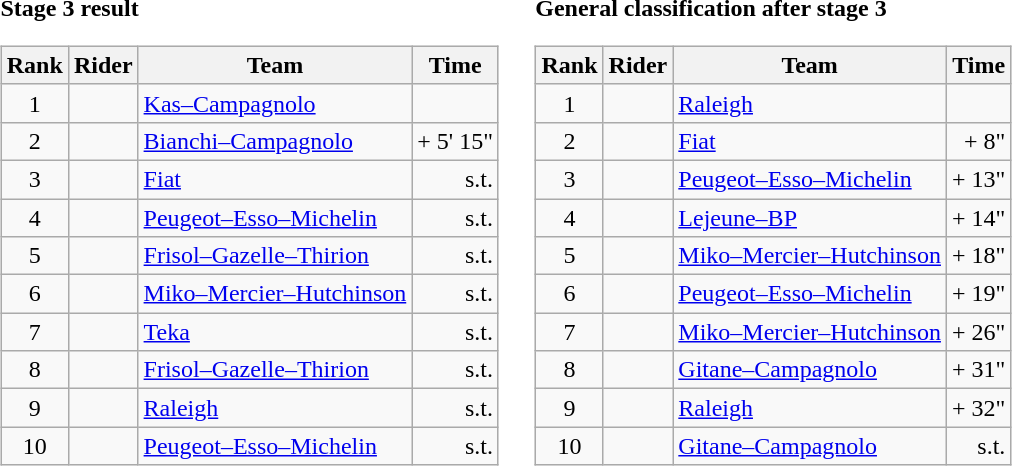<table>
<tr>
<td><strong>Stage 3 result</strong><br><table class="wikitable">
<tr>
<th scope="col">Rank</th>
<th scope="col">Rider</th>
<th scope="col">Team</th>
<th scope="col">Time</th>
</tr>
<tr>
<td style="text-align:center;">1</td>
<td></td>
<td><a href='#'>Kas–Campagnolo</a></td>
<td style="text-align:right;"></td>
</tr>
<tr>
<td style="text-align:center;">2</td>
<td></td>
<td><a href='#'>Bianchi–Campagnolo</a></td>
<td style="text-align:right;">+ 5' 15"</td>
</tr>
<tr>
<td style="text-align:center;">3</td>
<td></td>
<td><a href='#'>Fiat</a></td>
<td style="text-align:right;">s.t.</td>
</tr>
<tr>
<td style="text-align:center;">4</td>
<td></td>
<td><a href='#'>Peugeot–Esso–Michelin</a></td>
<td style="text-align:right;">s.t.</td>
</tr>
<tr>
<td style="text-align:center;">5</td>
<td></td>
<td><a href='#'>Frisol–Gazelle–Thirion</a></td>
<td style="text-align:right;">s.t.</td>
</tr>
<tr>
<td style="text-align:center;">6</td>
<td></td>
<td><a href='#'>Miko–Mercier–Hutchinson</a></td>
<td style="text-align:right;">s.t.</td>
</tr>
<tr>
<td style="text-align:center;">7</td>
<td></td>
<td><a href='#'>Teka</a></td>
<td style="text-align:right;">s.t.</td>
</tr>
<tr>
<td style="text-align:center;">8</td>
<td></td>
<td><a href='#'>Frisol–Gazelle–Thirion</a></td>
<td style="text-align:right;">s.t.</td>
</tr>
<tr>
<td style="text-align:center;">9</td>
<td></td>
<td><a href='#'>Raleigh</a></td>
<td style="text-align:right;">s.t.</td>
</tr>
<tr>
<td style="text-align:center;">10</td>
<td></td>
<td><a href='#'>Peugeot–Esso–Michelin</a></td>
<td style="text-align:right;">s.t.</td>
</tr>
</table>
</td>
<td></td>
<td><strong>General classification after stage 3</strong><br><table class="wikitable">
<tr>
<th scope="col">Rank</th>
<th scope="col">Rider</th>
<th scope="col">Team</th>
<th scope="col">Time</th>
</tr>
<tr>
<td style="text-align:center;">1</td>
<td> </td>
<td><a href='#'>Raleigh</a></td>
<td style="text-align:right;"></td>
</tr>
<tr>
<td style="text-align:center;">2</td>
<td></td>
<td><a href='#'>Fiat</a></td>
<td style="text-align:right;">+ 8"</td>
</tr>
<tr>
<td style="text-align:center;">3</td>
<td></td>
<td><a href='#'>Peugeot–Esso–Michelin</a></td>
<td style="text-align:right;">+ 13"</td>
</tr>
<tr>
<td style="text-align:center;">4</td>
<td></td>
<td><a href='#'>Lejeune–BP</a></td>
<td style="text-align:right;">+ 14"</td>
</tr>
<tr>
<td style="text-align:center;">5</td>
<td></td>
<td><a href='#'>Miko–Mercier–Hutchinson</a></td>
<td style="text-align:right;">+ 18"</td>
</tr>
<tr>
<td style="text-align:center;">6</td>
<td></td>
<td><a href='#'>Peugeot–Esso–Michelin</a></td>
<td style="text-align:right;">+ 19"</td>
</tr>
<tr>
<td style="text-align:center;">7</td>
<td></td>
<td><a href='#'>Miko–Mercier–Hutchinson</a></td>
<td style="text-align:right;">+ 26"</td>
</tr>
<tr>
<td style="text-align:center;">8</td>
<td></td>
<td><a href='#'>Gitane–Campagnolo</a></td>
<td style="text-align:right;">+ 31"</td>
</tr>
<tr>
<td style="text-align:center;">9</td>
<td></td>
<td><a href='#'>Raleigh</a></td>
<td style="text-align:right;">+ 32"</td>
</tr>
<tr>
<td style="text-align:center;">10</td>
<td></td>
<td><a href='#'>Gitane–Campagnolo</a></td>
<td style="text-align:right;">s.t.</td>
</tr>
</table>
</td>
</tr>
</table>
